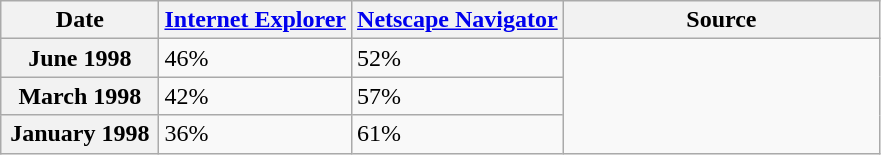<table class="wikitable plainrowheaders" style="width: auto; table-layout: fixed;">
<tr>
<th scope="col" style="width:18%">Date</th>
<th scope="col"><a href='#'>Internet Explorer</a></th>
<th scope="col"><a href='#'>Netscape Navigator</a></th>
<th scope="col" style="width:36%">Source</th>
</tr>
<tr>
<th scope="row">June 1998</th>
<td>46%</td>
<td>52%</td>
<td rowspan="3"></td>
</tr>
<tr>
<th scope="row">March 1998</th>
<td>42%</td>
<td>57%</td>
</tr>
<tr>
<th scope="row">January 1998</th>
<td>36%</td>
<td>61%</td>
</tr>
</table>
